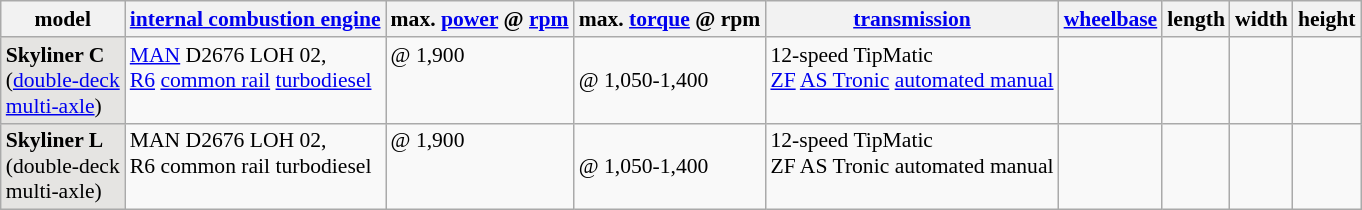<table class=wikitable style="font-size: 90%">
<tr>
<th>model</th>
<th><a href='#'>internal combustion engine</a></th>
<th>max. <a href='#'>power</a> @ <a href='#'>rpm</a></th>
<th>max. <a href='#'>torque</a> @ rpm</th>
<th><a href='#'>transmission</a></th>
<th><a href='#'>wheelbase</a></th>
<th>length</th>
<th>width</th>
<th>height</th>
</tr>
<tr valign="top">
<td style="background:#E5E4E2;"><strong>Skyliner C</strong><br>(<a href='#'>double-deck</a><br><a href='#'>multi-axle</a>)</td>
<td><a href='#'>MAN</a> D2676 LOH 02,<br> <a href='#'>R6</a> <a href='#'>common rail</a> <a href='#'>turbodiesel</a></td>
<td> @ 1,900</td>
<td><br>@ 1,050-1,400</td>
<td>12-speed TipMatic<br><a href='#'>ZF</a> <a href='#'>AS Tronic</a> <a href='#'>automated manual</a></td>
<td></td>
<td></td>
<td></td>
<td></td>
</tr>
<tr valign="top">
<td style="background:#E5E4E2;"><strong>Skyliner L</strong><br>(double-deck<br>multi-axle)</td>
<td>MAN D2676 LOH 02,<br> R6 common rail turbodiesel</td>
<td> @ 1,900</td>
<td><br>@ 1,050-1,400</td>
<td>12-speed TipMatic<br>ZF AS Tronic automated manual</td>
<td></td>
<td></td>
<td></td>
<td></td>
</tr>
</table>
